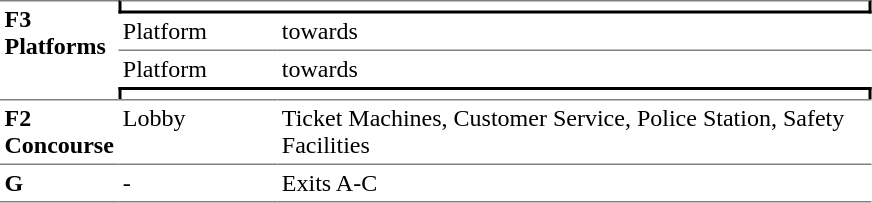<table border=0 cellspacing=0 cellpadding=3>
<tr>
<td style="border-top:solid 1px gray;" rowspan=4 width=50 valign=top><strong>F3<br>Platforms</strong></td>
<td style="border-right:solid 2px black;border-left:solid 2px black;border-bottom:solid 2px black;border-top:solid 1px gray;text-align:center;" colspan=2></td>
</tr>
<tr>
<td style="border-bottom:solid 1px gray;" width=100>Platform </td>
<td style="border-bottom:solid 1px gray;" width=390>  towards  </td>
</tr>
<tr>
<td>Platform </td>
<td> towards   </td>
</tr>
<tr>
<td style="border-top:solid 2px black;border-right:solid 2px black;border-left:solid 2px black;text-align:center;" colspan=2></td>
</tr>
<tr>
<td style="border-bottom:solid 1px gray; border-top:solid 1px gray;" valign=top><strong>F2<br>Concourse</strong></td>
<td style="border-bottom:solid 1px gray; border-top:solid 1px gray;" valign=top>Lobby</td>
<td style="border-bottom:solid 1px gray; border-top:solid 1px gray;" valign=top>Ticket Machines, Customer Service, Police Station, Safety Facilities</td>
</tr>
<tr>
<td style="border-bottom:solid 1px gray;" valign=top><strong>G</strong></td>
<td style="border-bottom:solid 1px gray;" valign=top>-</td>
<td style="border-bottom:solid 1px gray;" valign=top>Exits A-C</td>
</tr>
</table>
